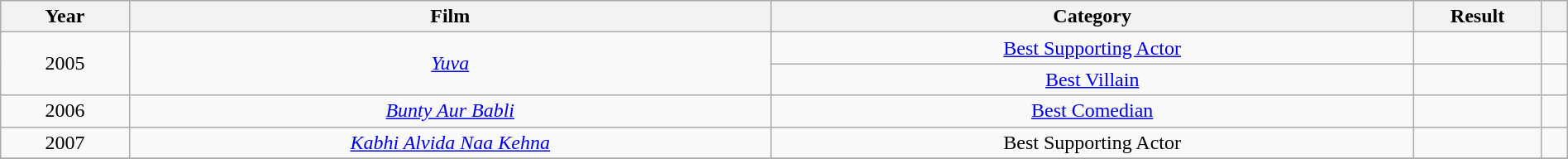<table class="wikitable sortable" style="width:100%;">
<tr>
<th style="width:5%;">Year</th>
<th style="width:25%;">Film</th>
<th style="width:25%;">Category</th>
<th style="width:5%;">Result</th>
<th style="width:1%;" class="unsortable"></th>
</tr>
<tr>
<td style="text-align:center;" rowspan="2">2005</td>
<td style="text-align:center;" rowspan="2"><em><a href='#'>Yuva</a></em></td>
<td style="text-align:center;"><a href='#'>Best Supporting Actor</a></td>
<td></td>
<td style="text-align:center;"></td>
</tr>
<tr>
<td style="text-align:center;"><a href='#'>Best Villain</a></td>
<td></td>
<td style="text-align:center;"></td>
</tr>
<tr>
<td style="text-align:center;">2006</td>
<td style="text-align:center;"><em><a href='#'>Bunty Aur Babli</a></em></td>
<td style="text-align:center;"><a href='#'>Best Comedian</a></td>
<td></td>
<td style="text-align:center;"></td>
</tr>
<tr>
<td style="text-align:center;">2007</td>
<td style="text-align:center;"><em><a href='#'>Kabhi Alvida Naa Kehna</a></em></td>
<td style="text-align:center;">Best Supporting Actor</td>
<td></td>
<td style="text-align:center;"></td>
</tr>
<tr>
</tr>
</table>
